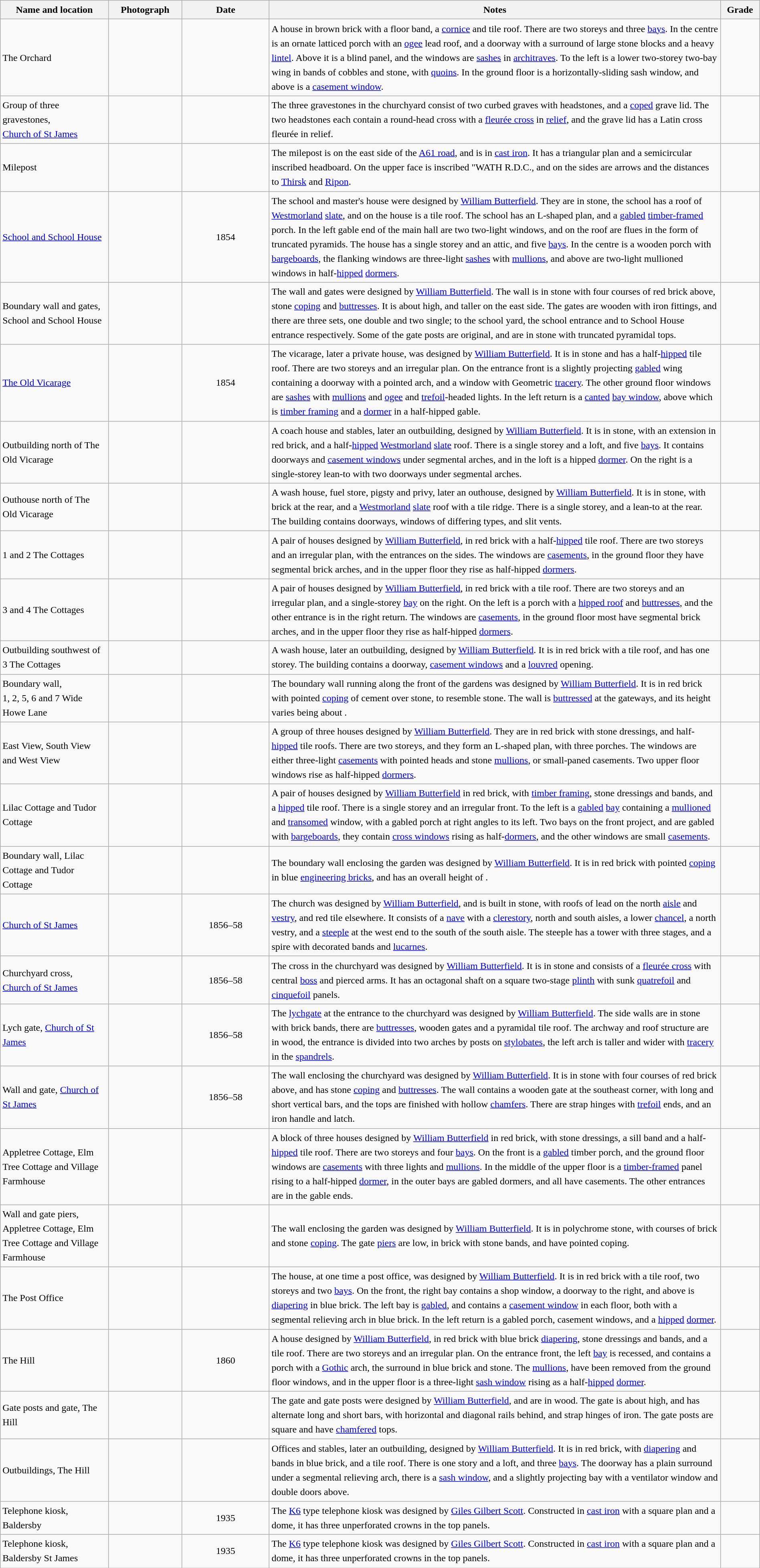<table class="wikitable sortable plainrowheaders" style="width:100%; border:0px; text-align:left; line-height:150%">
<tr>
<th scope="col"  style="width:150px">Name and location</th>
<th scope="col"  style="width:100px" class="unsortable">Photograph</th>
<th scope="col"  style="width:120px">Date</th>
<th scope="col"  style="width:650px" class="unsortable">Notes</th>
<th scope="col"  style="width:50px">Grade</th>
</tr>
<tr>
<td>The Orchard<br><small></small></td>
<td></td>
<td align="center"></td>
<td>A house in brown brick with a floor band, a <a href='#'>cornice</a> and tile roof.  There are two storeys and three <a href='#'>bays</a>.  In the centre is an ornate latticed porch with an <a href='#'>ogee</a> lead roof, and a doorway with a surround of large stone blocks and a heavy <a href='#'>lintel</a>.  Above it is a blind  panel, and the windows are <a href='#'>sashes</a> in <a href='#'>architraves</a>.  To the left is a lower two-storey two-bay wing in bands of cobbles and stone, with <a href='#'>quoins</a>.  In the ground floor is a horizontally-sliding sash window, and above is a <a href='#'>casement window</a>.</td>
<td align="center" ></td>
</tr>
<tr>
<td>Group of three gravestones,<br><a href='#'>Church of St James</a><br><small></small></td>
<td></td>
<td align="center"></td>
<td>The three gravestones in the churchyard consist of two curbed graves with headstones, and a <a href='#'>coped</a> grave lid.  The two headstones each contain a round-head cross with a <a href='#'>fleurée cross</a> in <a href='#'>relief</a>, and the grave lid has a Latin cross fleurée in relief.</td>
<td align="center" ></td>
</tr>
<tr>
<td>Milepost<br><small></small></td>
<td></td>
<td align="center"></td>
<td>The milepost is on the east side of the <a href='#'>A61 road</a>, and is in <a href='#'>cast iron</a>.  It has a triangular plan and a semicircular inscribed headboard.  On the upper face is inscribed "WATH R.D.C., and on the sides are arrows and the distances to <a href='#'>Thirsk</a> and <a href='#'>Ripon</a>.</td>
<td align="center" ></td>
</tr>
<tr>
<td><a href='#'>School and School House</a><br><small></small></td>
<td></td>
<td align="center">1854</td>
<td>The school and master's house were designed by <a href='#'>William Butterfield</a>.  They are in stone, the school has a roof of <a href='#'>Westmorland</a> <a href='#'>slate</a>, and on the house is a tile roof.  The school has an L-shaped plan, and a <a href='#'>gabled</a> <a href='#'>timber-framed</a> porch.  In the left gable end of the main hall are two two-light windows, and on the roof are flues in the form of truncated pyramids.  The house has a single storey and an attic, and five <a href='#'>bays</a>.  In the centre is a wooden porch with <a href='#'>bargeboards</a>, the flanking windows are three-light <a href='#'>sashes</a> with <a href='#'>mullions</a>, and above are two-light mullioned windows in half-<a href='#'>hipped</a> <a href='#'>dormers</a>.</td>
<td align="center" ></td>
</tr>
<tr>
<td>Boundary wall and gates,<br>School and School House<br><small></small></td>
<td></td>
<td align="center"></td>
<td>The wall and gates were designed by <a href='#'>William Butterfield</a>.  The wall is in stone with four courses of red brick above, stone <a href='#'>coping</a> and <a href='#'>buttresses</a>.  It is about  high, and taller on the east side.  The gates are wooden with iron fittings, and there are three sets, one double and two single; to the school yard, the school entrance and to School House entrance respectively. Some of the gate posts are original, and are in stone with truncated pyramidal tops.</td>
<td align="center" ></td>
</tr>
<tr>
<td><a href='#'>The Old Vicarage</a><br><small></small></td>
<td></td>
<td align="center">1854</td>
<td>The vicarage, later a private house, was designed by <a href='#'>William Butterfield</a>.  It is in stone and has a half-<a href='#'>hipped</a> tile roof.  There are two storeys and an irregular plan.  On the entrance front is a slightly projecting <a href='#'>gabled</a> wing containing a doorway with a pointed arch, and a window with Geometric <a href='#'>tracery</a>.  The other ground floor windows are <a href='#'>sashes</a> with <a href='#'>mullions</a> and <a href='#'>ogee</a> and <a href='#'>trefoil</a>-headed lights.  In the left return is a <a href='#'>canted</a> <a href='#'>bay window</a>, above which is <a href='#'>timber framing</a> and a <a href='#'>dormer</a> in a half-hipped gable.</td>
<td align="center" ></td>
</tr>
<tr>
<td>Outbuilding north of The Old Vicarage<br><small></small></td>
<td></td>
<td align="center"></td>
<td>A coach house and stables, later an outbuilding, designed by <a href='#'>William Butterfield</a>.  It is in stone, with an extension in red brick, and a half-<a href='#'>hipped</a> <a href='#'>Westmorland</a> <a href='#'>slate</a> roof.  There is a single storey and a loft, and five <a href='#'>bays</a>.  It contains doorways and <a href='#'>casement windows</a> under segmental arches, and in the loft is a hipped <a href='#'>dormer</a>.  On the right is a single-storey lean-to with two doorways under segmental arches.</td>
<td align="center" ></td>
</tr>
<tr>
<td>Outhouse north of The Old Vicarage<br><small></small></td>
<td></td>
<td align="center"></td>
<td>A wash house, fuel store, pigsty and privy, later an outhouse, designed by <a href='#'>William Butterfield</a>.  It is in stone, with brick at the rear, and a <a href='#'>Westmorland</a> <a href='#'>slate</a> roof with a tile ridge.  There is a single storey, and a lean-to at the rear.  The building contains doorways, windows of differing types, and slit vents.</td>
<td align="center" ></td>
</tr>
<tr>
<td>1 and 2 The Cottages<br><small></small></td>
<td></td>
<td align="center"></td>
<td>A pair of houses designed by <a href='#'>William Butterfield</a>, in red brick with a half-<a href='#'>hipped</a> tile roof.  There are two storeys and an irregular plan, with the entrances on the sides.  The windows are <a href='#'>casements</a>, in the ground floor they have segmental brick arches, and in the upper floor they rise as half-hipped <a href='#'>dormers</a>.</td>
<td align="center" ></td>
</tr>
<tr>
<td>3 and 4 The Cottages<br><small></small></td>
<td></td>
<td align="center"></td>
<td>A pair of houses designed by <a href='#'>William Butterfield</a>, in red brick with a tile roof.  There are two storeys and an irregular plan, and a single-storey <a href='#'>bay</a> on the right.  On the left is a porch with a <a href='#'>hipped roof</a> and <a href='#'>buttresses</a>, and the other entrance is in the right return.  The windows are <a href='#'>casements</a>, in the ground floor most have segmental brick arches, and in the upper floor they rise as half-hipped <a href='#'>dormers</a>.</td>
<td align="center" ></td>
</tr>
<tr>
<td>Outbuilding southwest of 3 The Cottages<br><small></small></td>
<td></td>
<td align="center"></td>
<td>A wash house, later an outbuilding, designed by <a href='#'>William Butterfield</a>.  It is in red brick with a tile roof, and has one storey.  The building contains a doorway, <a href='#'>casement windows</a> and a <a href='#'>louvred</a> opening.</td>
<td align="center" ></td>
</tr>
<tr>
<td>Boundary wall,<br>1, 2, 5, 6 and 7 Wide Howe Lane<br><small></small></td>
<td></td>
<td align="center"></td>
<td>The boundary wall running along the front of the gardens was designed by <a href='#'>William Butterfield</a>.  It is in red brick with pointed <a href='#'>coping</a> of cement over stone, to resemble stone.  The wall is <a href='#'>buttressed</a> at the gateways, and its height varies being about .</td>
<td align="center" ></td>
</tr>
<tr>
<td>East View, South View and West View<br><small></small></td>
<td></td>
<td align="center"></td>
<td>A group of three houses designed by <a href='#'>William Butterfield</a>.  They are in red brick with stone dressings, and half-<a href='#'>hipped</a> tile roofs.  There are two storeys, and they form an L-shaped plan, with three porches.  The windows are either three-light <a href='#'>casements</a> with pointed heads and stone <a href='#'>mullions</a>, or small-paned casements.  Two upper floor windows rise as half-hipped <a href='#'>dormers</a>.</td>
<td align="center" ></td>
</tr>
<tr>
<td>Lilac Cottage and Tudor Cottage<br><small></small></td>
<td></td>
<td align="center"></td>
<td>A pair of houses designed by <a href='#'>William Butterfield</a> in red brick, with <a href='#'>timber framing</a>, stone dressings and bands, and a <a href='#'>hipped</a> tile roof.  There is a single storey and an irregular front.  To the left is a <a href='#'>gabled</a> <a href='#'>bay</a> containing a <a href='#'>mullioned</a> and <a href='#'>transomed</a> window, with a gabled porch at right angles to its left.  Two bays on the front project, and are gabled with <a href='#'>bargeboards</a>, they contain <a href='#'>cross windows</a> rising as half-<a href='#'>dormers</a>, and the other windows are small <a href='#'>casements</a>.</td>
<td align="center" ></td>
</tr>
<tr>
<td>Boundary wall, Lilac Cottage and Tudor Cottage<br><small></small></td>
<td></td>
<td align="center"></td>
<td>The boundary wall enclosing the garden was designed by <a href='#'>William Butterfield</a>.  It is in red brick with pointed <a href='#'>coping</a> in blue <a href='#'>engineering bricks</a>, and has an overall height of .</td>
<td align="center" ></td>
</tr>
<tr>
<td><a href='#'>Church of St James</a><br><small></small></td>
<td></td>
<td align="center">1856–58</td>
<td>The church was designed by <a href='#'>William Butterfield</a>, and is built in stone, with roofs of lead on the north <a href='#'>aisle</a> and <a href='#'>vestry</a>, and red tile elsewhere.  It consists of a <a href='#'>nave</a> with a <a href='#'>clerestory</a>, north and south aisles, a lower <a href='#'>chancel</a>, a north vestry, and a <a href='#'>steeple</a> at the west end to the south of the south aisle.  The steeple has a tower with three stages, and a spire with decorated bands and <a href='#'>lucarnes</a>.</td>
<td align="center" ></td>
</tr>
<tr>
<td>Churchyard cross,<br><a href='#'>Church of St James</a><br><small></small></td>
<td></td>
<td align="center">1856–58</td>
<td>The cross in the churchyard was designed by <a href='#'>William Butterfield</a>.  It is in stone and consists of a <a href='#'>fleurée cross</a> with central <a href='#'>boss</a> and pierced arms.  It has an octagonal shaft on a square two-stage <a href='#'>plinth</a> with sunk <a href='#'>quatrefoil</a> and <a href='#'>cinquefoil</a> panels.</td>
<td align="center" ></td>
</tr>
<tr>
<td>Lych gate, <a href='#'>Church of St James</a><br><small></small></td>
<td></td>
<td align="center">1856–58</td>
<td>The <a href='#'>lychgate</a> at the entrance to the churchyard was designed by <a href='#'>William Butterfield</a>. The side walls are in stone with brick bands, there are <a href='#'>buttresses</a>, wooden gates and a pyramidal tile roof.  The archway and roof structure are in wood, the entrance is divided into two arches by posts on <a href='#'>stylobates</a>, the left arch is taller and wider with <a href='#'>tracery</a> in the <a href='#'>spandrels</a>.</td>
<td align="center" ></td>
</tr>
<tr>
<td>Wall and gate, <a href='#'>Church of St James</a><br><small></small></td>
<td></td>
<td align="center">1856–58</td>
<td>The wall enclosing the churchyard was designed by <a href='#'>William Butterfield</a>.  It is in stone with four courses of red brick above, and has stone <a href='#'>coping</a> and <a href='#'>buttresses</a>.  The wall contains a wooden gate at the southeast corner, with long and short vertical bars, and the tops are finished with hollow <a href='#'>chamfers</a>. There are strap hinges with <a href='#'>trefoil</a> ends, and an iron handle and latch.</td>
<td align="center" ></td>
</tr>
<tr>
<td>Appletree Cottage, Elm Tree Cottage and Village Farmhouse<br><small></small></td>
<td></td>
<td align="center"></td>
<td>A block of three houses designed by <a href='#'>William Butterfield</a> in red brick, with stone dressings, a sill band and a half-<a href='#'>hipped</a> tile roof.  There are two storeys and four <a href='#'>bays</a>.  On the front is a <a href='#'>gabled</a> timber porch, and the ground floor windows are <a href='#'>casements</a> with three lights and <a href='#'>mullions</a>.  In the middle of the upper floor is a <a href='#'>timber-framed</a> panel rising to a half-hipped <a href='#'>dormer</a>, in the outer bays are gabled dormers, and all have casements.  The other entrances are in the gable ends.</td>
<td align="center" ></td>
</tr>
<tr>
<td>Wall and gate piers, Appletree Cottage, Elm Tree Cottage and Village Farmhouse<br><small></small></td>
<td></td>
<td align="center"></td>
<td>The wall enclosing the garden was designed by <a href='#'>William Butterfield</a>.  It is in polychrome stone, with courses of brick and stone <a href='#'>coping</a>.  The gate <a href='#'>piers</a> are low, in brick with stone bands, and have pointed coping.</td>
<td align="center" ></td>
</tr>
<tr>
<td>The Post Office<br><small></small></td>
<td></td>
<td align="center"></td>
<td>The house, at one time a post office, was designed by <a href='#'>William Butterfield</a>.  It is in red brick with a tile roof, two storeys and two <a href='#'>bays</a>.  On the front, the right bay contains a shop window, a doorway to the right, and above is <a href='#'>diapering</a> in blue brick.  The left bay is <a href='#'>gabled</a>, and contains a <a href='#'>casement window</a> in each floor, both with a segmental relieving arch in blue brick.  In the left return is a gabled porch, casement windows, and a <a href='#'>hipped</a> <a href='#'>dormer</a>.</td>
<td align="center" ></td>
</tr>
<tr>
<td>The Hill<br><small></small></td>
<td></td>
<td align="center">1860</td>
<td>A house designed by <a href='#'>William Butterfield</a>, in red brick with blue brick <a href='#'>diapering</a>, stone dressings and bands, and a tile roof.  There are two storeys and an irregular plan.  On the entrance front, the left <a href='#'>bay</a> is recessed, and contains a porch with a <a href='#'>Gothic</a> arch, the surround in blue brick and stone.  The <a href='#'>mullions</a>, have been removed from the ground floor windows, and in the upper floor is a three-light <a href='#'>sash window</a> rising as a half-<a href='#'>hipped</a> <a href='#'>dormer</a>.</td>
<td align="center" ></td>
</tr>
<tr>
<td>Gate posts and gate, The Hill<br><small></small></td>
<td></td>
<td align="center"></td>
<td>The gate and gate posts were designed by <a href='#'>William Butterfield</a>, and are in wood.  The gate is about  high, and has alternate long and short bars, with horizontal and diagonal rails behind, and strap hinges of iron.  The gate posts are square and have <a href='#'>chamfered</a> tops.</td>
<td align="center" ></td>
</tr>
<tr>
<td>Outbuildings, The Hill<br><small></small></td>
<td></td>
<td align="center"></td>
<td>Offices and stables, later an outbuilding, designed by <a href='#'>William Butterfield</a>.  It is in red brick, with <a href='#'>diapering</a> and bands in blue brick, and a tile roof.  There is one story and a loft, and three <a href='#'>bays</a>.  The doorway has a plain surround under a segmental relieving arch, there is a <a href='#'>sash window</a>, and a slightly projecting bay with a ventilator window and double doors above.</td>
<td align="center" ></td>
</tr>
<tr>
<td>Telephone kiosk, Baldersby<br><small></small></td>
<td></td>
<td align="center">1935</td>
<td>The <a href='#'>K6</a> type telephone kiosk was designed by <a href='#'>Giles Gilbert Scott</a>.  Constructed in <a href='#'>cast iron</a> with a square plan and a dome, it has three unperforated crowns in the top panels.</td>
<td align="center" ></td>
</tr>
<tr>
<td>Telephone kiosk, Baldersby St James<br><small></small></td>
<td></td>
<td align="center">1935</td>
<td>The <a href='#'>K6</a> type telephone kiosk was designed by <a href='#'>Giles Gilbert Scott</a>.  Constructed in <a href='#'>cast iron</a> with a square plan and a dome, it has three unperforated crowns in the top panels.</td>
<td align="center" ></td>
</tr>
<tr>
</tr>
</table>
